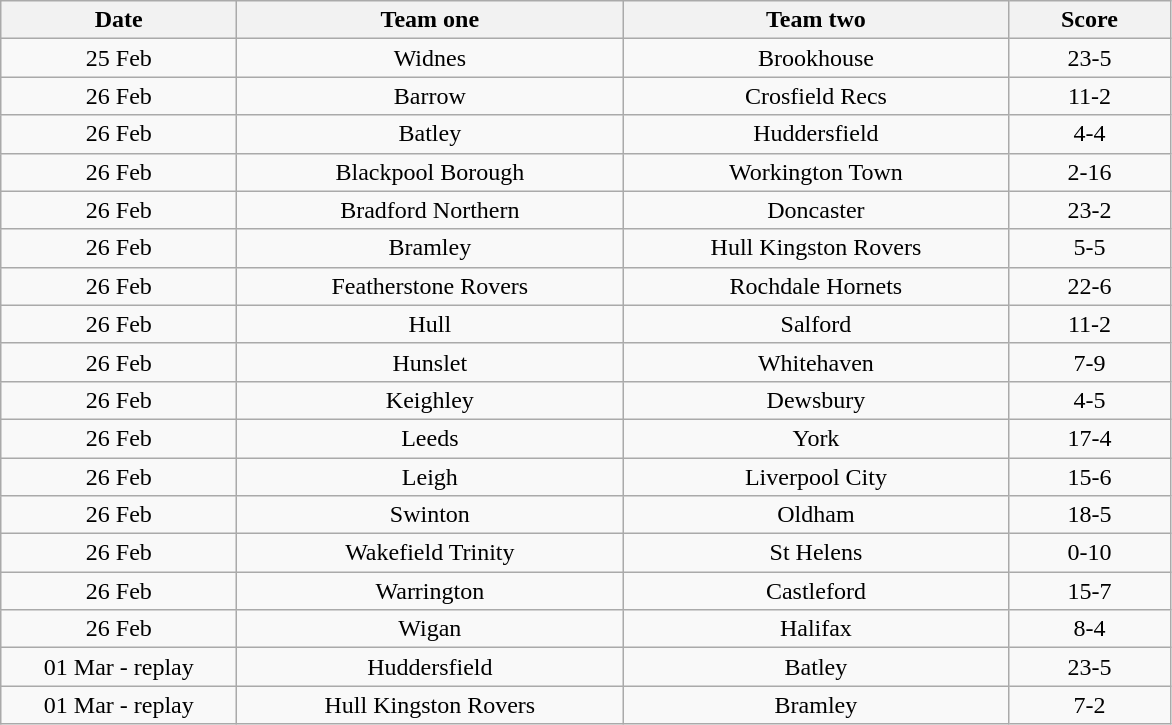<table class="wikitable" style="text-align: center">
<tr>
<th width=150>Date</th>
<th width=250>Team one</th>
<th width=250>Team two</th>
<th width=100>Score</th>
</tr>
<tr>
<td>25 Feb</td>
<td>Widnes</td>
<td>Brookhouse</td>
<td>23-5</td>
</tr>
<tr>
<td>26 Feb</td>
<td>Barrow</td>
<td>Crosfield Recs</td>
<td>11-2</td>
</tr>
<tr>
<td>26 Feb</td>
<td>Batley</td>
<td>Huddersfield</td>
<td>4-4</td>
</tr>
<tr>
<td>26 Feb</td>
<td>Blackpool Borough</td>
<td>Workington Town</td>
<td>2-16</td>
</tr>
<tr>
<td>26 Feb</td>
<td>Bradford Northern</td>
<td>Doncaster</td>
<td>23-2</td>
</tr>
<tr>
<td>26 Feb</td>
<td>Bramley</td>
<td>Hull Kingston Rovers</td>
<td>5-5</td>
</tr>
<tr>
<td>26 Feb</td>
<td>Featherstone Rovers</td>
<td>Rochdale Hornets</td>
<td>22-6</td>
</tr>
<tr>
<td>26 Feb</td>
<td>Hull</td>
<td>Salford</td>
<td>11-2</td>
</tr>
<tr>
<td>26 Feb</td>
<td>Hunslet</td>
<td>Whitehaven</td>
<td>7-9</td>
</tr>
<tr>
<td>26 Feb</td>
<td>Keighley</td>
<td>Dewsbury</td>
<td>4-5</td>
</tr>
<tr>
<td>26 Feb</td>
<td>Leeds</td>
<td>York</td>
<td>17-4</td>
</tr>
<tr>
<td>26 Feb</td>
<td>Leigh</td>
<td>Liverpool City</td>
<td>15-6</td>
</tr>
<tr>
<td>26 Feb</td>
<td>Swinton</td>
<td>Oldham</td>
<td>18-5</td>
</tr>
<tr>
<td>26 Feb</td>
<td>Wakefield Trinity</td>
<td>St Helens</td>
<td>0-10</td>
</tr>
<tr>
<td>26 Feb</td>
<td>Warrington</td>
<td>Castleford</td>
<td>15-7</td>
</tr>
<tr>
<td>26 Feb</td>
<td>Wigan</td>
<td>Halifax</td>
<td>8-4</td>
</tr>
<tr>
<td>01 Mar - replay</td>
<td>Huddersfield</td>
<td>Batley</td>
<td>23-5</td>
</tr>
<tr>
<td>01 Mar - replay</td>
<td>Hull Kingston Rovers</td>
<td>Bramley</td>
<td>7-2</td>
</tr>
</table>
